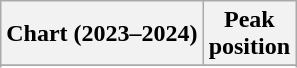<table class="wikitable sortable plainrowheaders" style="text-align:center">
<tr>
<th scope="col">Chart (2023–2024)</th>
<th scope="col">Peak<br>position</th>
</tr>
<tr>
</tr>
<tr>
</tr>
<tr>
</tr>
</table>
